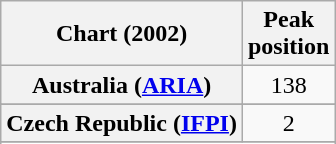<table class="wikitable sortable plainrowheaders" style="text-align:center">
<tr>
<th>Chart (2002)</th>
<th>Peak<br>position</th>
</tr>
<tr>
<th scope="row">Australia (<a href='#'>ARIA</a>)</th>
<td align="center">138</td>
</tr>
<tr>
</tr>
<tr>
<th scope="row">Czech Republic (<a href='#'>IFPI</a>)</th>
<td>2</td>
</tr>
<tr>
</tr>
<tr>
</tr>
<tr>
</tr>
</table>
